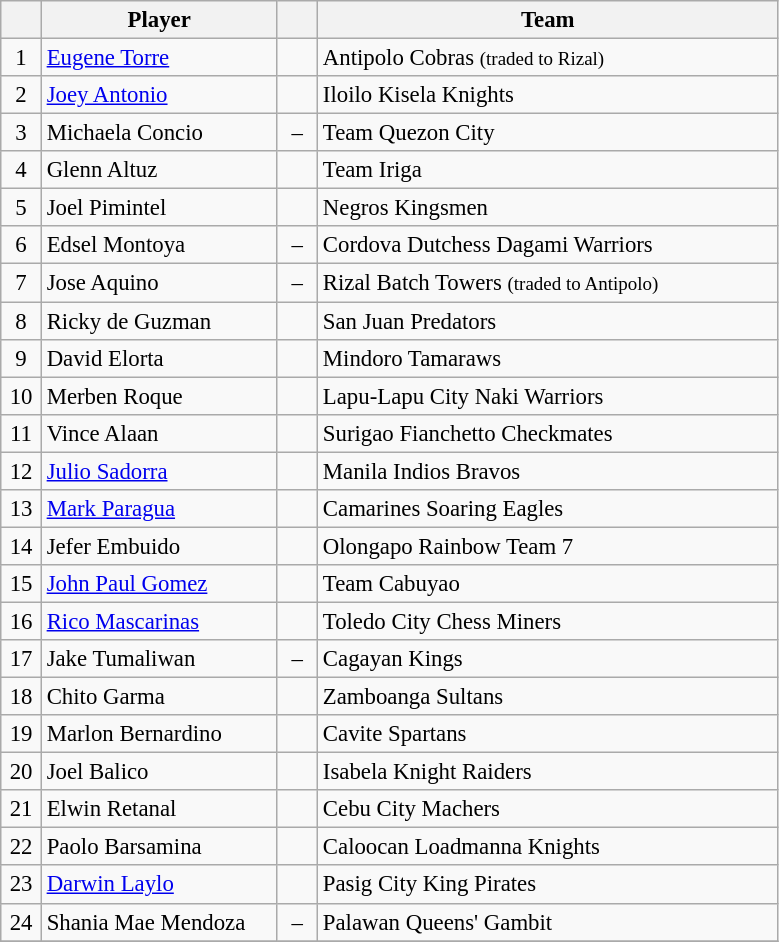<table class="wikitable plainrowheaders" style="text-align:left; font-size:95%;">
<tr>
<th scope="col" style="width:20px;"></th>
<th scope="col" style="width:150px;">Player</th>
<th scope="col" style="width:20px;"></th>
<th scope="col" style="width:300px;">Team</th>
</tr>
<tr>
<td align=center>1</td>
<td><a href='#'>Eugene Torre</a></td>
<td align=center></td>
<td>Antipolo Cobras <small>(traded to Rizal)</small></td>
</tr>
<tr>
<td align=center>2</td>
<td><a href='#'>Joey Antonio</a></td>
<td align=center></td>
<td>Iloilo Kisela Knights</td>
</tr>
<tr>
<td align=center>3</td>
<td>Michaela Concio</td>
<td align=center>–</td>
<td>Team Quezon City</td>
</tr>
<tr>
<td align=center>4</td>
<td>Glenn Altuz</td>
<td align=center></td>
<td>Team Iriga</td>
</tr>
<tr>
<td align=center>5</td>
<td>Joel Pimintel</td>
<td align=center></td>
<td>Negros Kingsmen</td>
</tr>
<tr>
<td align=center>6</td>
<td>Edsel Montoya</td>
<td align=center>–</td>
<td>Cordova Dutchess Dagami Warriors</td>
</tr>
<tr>
<td align=center>7</td>
<td>Jose Aquino</td>
<td align=center>–</td>
<td>Rizal Batch Towers <small>(traded to Antipolo)</small></td>
</tr>
<tr>
<td align=center>8</td>
<td>Ricky de Guzman</td>
<td align=center></td>
<td>San Juan Predators</td>
</tr>
<tr>
<td align=center>9</td>
<td>David Elorta</td>
<td align=center></td>
<td>Mindoro Tamaraws</td>
</tr>
<tr>
<td align=center>10</td>
<td>Merben Roque</td>
<td align=center></td>
<td>Lapu-Lapu City Naki Warriors</td>
</tr>
<tr>
<td align=center>11</td>
<td>Vince Alaan</td>
<td align=center></td>
<td>Surigao Fianchetto Checkmates</td>
</tr>
<tr>
<td align=center>12</td>
<td><a href='#'>Julio Sadorra</a></td>
<td align=center></td>
<td>Manila Indios Bravos</td>
</tr>
<tr>
<td align=center>13</td>
<td><a href='#'>Mark Paragua</a></td>
<td align=center></td>
<td>Camarines Soaring Eagles</td>
</tr>
<tr>
<td align=center>14</td>
<td>Jefer Embuido</td>
<td align=center></td>
<td>Olongapo Rainbow Team 7</td>
</tr>
<tr>
<td align=center>15</td>
<td><a href='#'>John Paul Gomez</a></td>
<td align=center></td>
<td>Team Cabuyao</td>
</tr>
<tr>
<td align=center>16</td>
<td><a href='#'>Rico Mascarinas</a></td>
<td align=center></td>
<td>Toledo City Chess Miners</td>
</tr>
<tr>
<td align=center>17</td>
<td>Jake Tumaliwan</td>
<td align=center>–</td>
<td>Cagayan Kings</td>
</tr>
<tr>
<td align=center>18</td>
<td>Chito Garma</td>
<td align=center></td>
<td>Zamboanga Sultans</td>
</tr>
<tr>
<td align=center>19</td>
<td>Marlon Bernardino</td>
<td align=center></td>
<td>Cavite Spartans</td>
</tr>
<tr>
<td align=center>20</td>
<td>Joel Balico</td>
<td align=center></td>
<td>Isabela Knight Raiders</td>
</tr>
<tr>
<td align=center>21</td>
<td>Elwin Retanal</td>
<td align=center></td>
<td>Cebu City Machers</td>
</tr>
<tr>
<td align=center>22</td>
<td>Paolo Barsamina</td>
<td align=center></td>
<td>Caloocan Loadmanna Knights</td>
</tr>
<tr>
<td align=center>23</td>
<td><a href='#'>Darwin Laylo</a></td>
<td align=center></td>
<td>Pasig City King Pirates</td>
</tr>
<tr>
<td align=center>24</td>
<td>Shania Mae Mendoza</td>
<td align=center>–</td>
<td>Palawan Queens' Gambit</td>
</tr>
<tr>
</tr>
</table>
